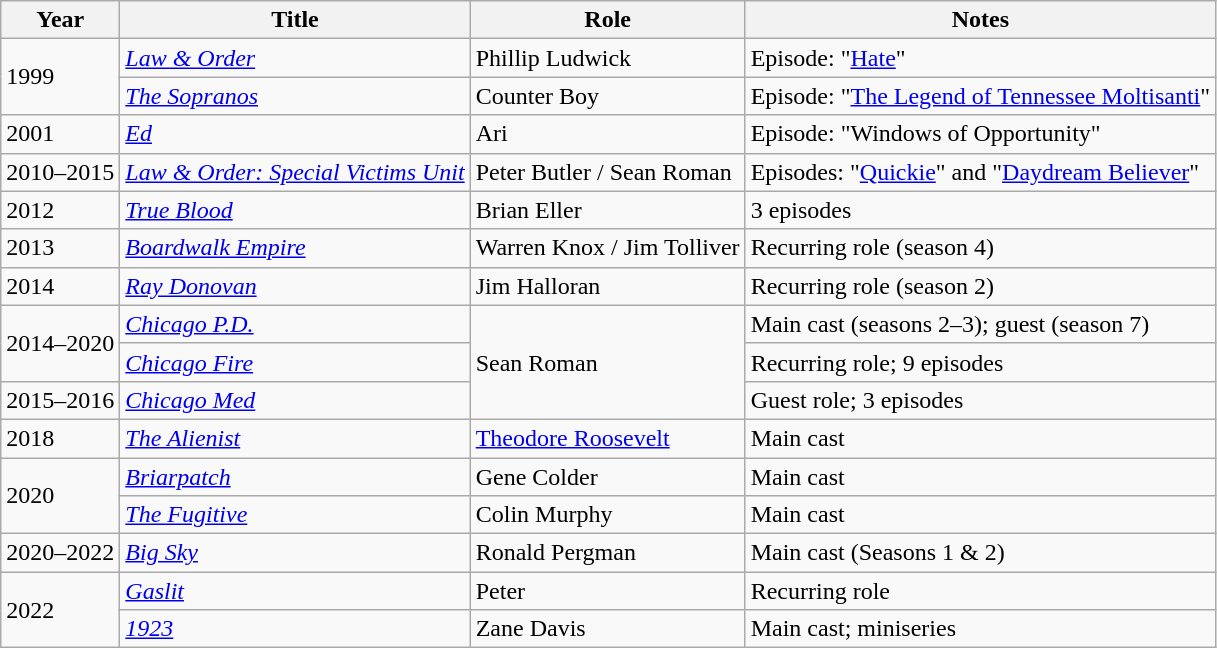<table class="wikitable sortable">
<tr>
<th>Year</th>
<th>Title</th>
<th>Role</th>
<th class="unsortable">Notes</th>
</tr>
<tr>
<td rowspan="2">1999</td>
<td><em><a href='#'>Law & Order</a></em></td>
<td>Phillip Ludwick</td>
<td>Episode: "<a href='#'>Hate</a>"</td>
</tr>
<tr>
<td data-sort-value="Sopranos, The"><em><a href='#'>The Sopranos</a></em></td>
<td>Counter Boy</td>
<td>Episode: "<a href='#'>The Legend of Tennessee Moltisanti</a>"</td>
</tr>
<tr>
<td>2001</td>
<td><em><a href='#'>Ed</a></em></td>
<td>Ari</td>
<td>Episode: "Windows of Opportunity"</td>
</tr>
<tr>
<td>2010–2015</td>
<td><em><a href='#'>Law & Order: Special Victims Unit</a></em></td>
<td>Peter Butler / Sean Roman</td>
<td>Episodes: "<a href='#'>Quickie</a>" and "<a href='#'>Daydream Believer</a>"</td>
</tr>
<tr>
<td>2012</td>
<td><em><a href='#'>True Blood</a></em></td>
<td>Brian Eller</td>
<td>3 episodes</td>
</tr>
<tr>
<td>2013</td>
<td><em><a href='#'>Boardwalk Empire</a></em></td>
<td>Warren Knox / Jim Tolliver</td>
<td>Recurring role (season 4)</td>
</tr>
<tr>
<td>2014</td>
<td><em><a href='#'>Ray Donovan</a></em></td>
<td>Jim Halloran</td>
<td>Recurring role (season 2)</td>
</tr>
<tr>
<td rowspan="2">2014–2020</td>
<td><em><a href='#'>Chicago P.D.</a></em></td>
<td rowspan=3>Sean Roman</td>
<td>Main cast (seasons 2–3); guest (season 7)</td>
</tr>
<tr>
<td><em><a href='#'>Chicago Fire</a></em></td>
<td>Recurring role; 9 episodes</td>
</tr>
<tr>
<td>2015–2016</td>
<td><em><a href='#'>Chicago Med</a></em></td>
<td>Guest role; 3 episodes</td>
</tr>
<tr>
<td>2018</td>
<td data-sort-value="Alienist, The"><em><a href='#'>The Alienist</a></em></td>
<td><a href='#'>Theodore Roosevelt</a></td>
<td>Main cast</td>
</tr>
<tr>
<td rowspan="2">2020</td>
<td><em><a href='#'>Briarpatch</a></em></td>
<td>Gene Colder</td>
<td>Main cast</td>
</tr>
<tr>
<td data-sort-value="Fugitive, The"><em><a href='#'>The Fugitive</a></em></td>
<td>Colin Murphy</td>
<td>Main cast</td>
</tr>
<tr>
<td>2020–2022</td>
<td><em><a href='#'>Big Sky</a></em></td>
<td>Ronald Pergman</td>
<td>Main cast (Seasons 1 & 2)</td>
</tr>
<tr>
<td rowspan="2">2022</td>
<td data-sort-value="Gaslit"><em><a href='#'>Gaslit</a></em></td>
<td>Peter</td>
<td>Recurring role</td>
</tr>
<tr>
<td><em><a href='#'>1923</a></em></td>
<td>Zane Davis</td>
<td>Main cast; miniseries</td>
</tr>
</table>
